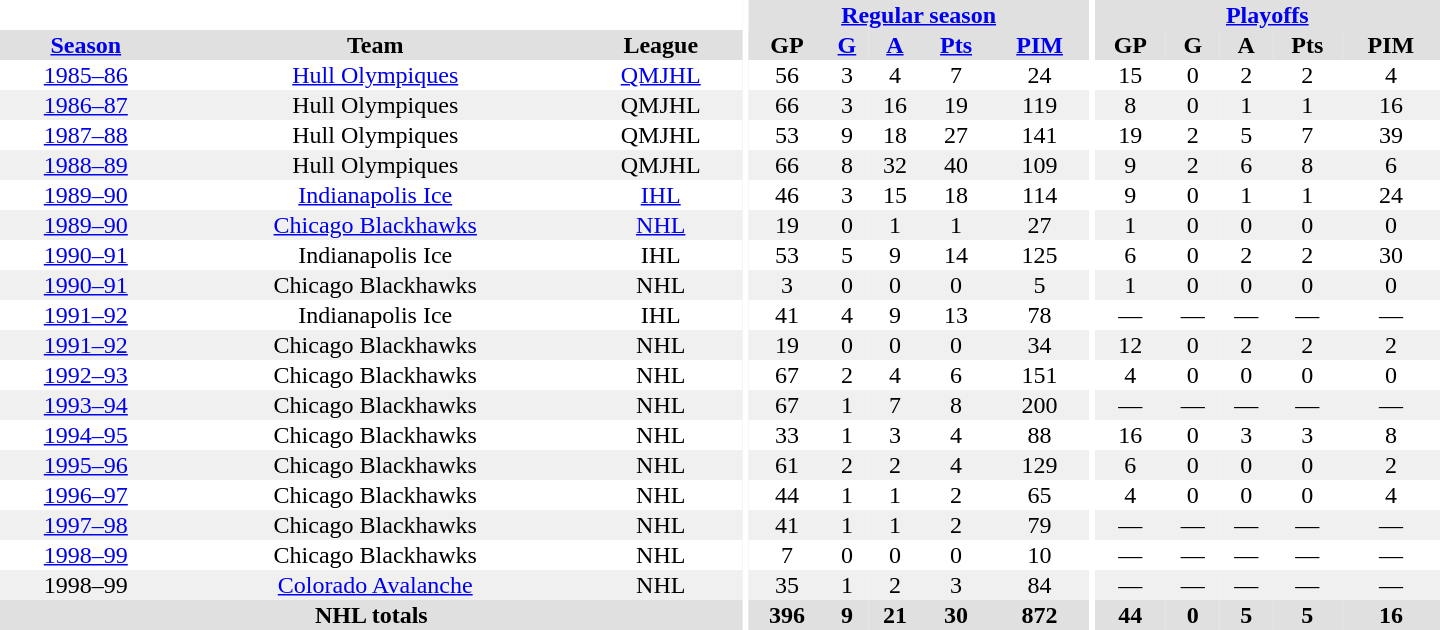<table border="0" cellpadding="1" cellspacing="0" style="text-align:center; width:60em">
<tr bgcolor="#e0e0e0">
<th colspan="3" bgcolor="#ffffff"></th>
<th rowspan="100" bgcolor="#ffffff"></th>
<th colspan="5"><a href='#'>Regular season</a></th>
<th rowspan="100" bgcolor="#ffffff"></th>
<th colspan="5"><a href='#'>Playoffs</a></th>
</tr>
<tr bgcolor="#e0e0e0">
<th><a href='#'>Season</a></th>
<th>Team</th>
<th>League</th>
<th>GP</th>
<th><a href='#'>G</a></th>
<th><a href='#'>A</a></th>
<th><a href='#'>Pts</a></th>
<th><a href='#'>PIM</a></th>
<th>GP</th>
<th>G</th>
<th>A</th>
<th>Pts</th>
<th>PIM</th>
</tr>
<tr>
<td><a href='#'>1985–86</a></td>
<td><a href='#'>Hull Olympiques</a></td>
<td><a href='#'>QMJHL</a></td>
<td>56</td>
<td>3</td>
<td>4</td>
<td>7</td>
<td>24</td>
<td>15</td>
<td>0</td>
<td>2</td>
<td>2</td>
<td>4</td>
</tr>
<tr bgcolor="#f0f0f0">
<td><a href='#'>1986–87</a></td>
<td>Hull Olympiques</td>
<td>QMJHL</td>
<td>66</td>
<td>3</td>
<td>16</td>
<td>19</td>
<td>119</td>
<td>8</td>
<td>0</td>
<td>1</td>
<td>1</td>
<td>16</td>
</tr>
<tr>
<td><a href='#'>1987–88</a></td>
<td>Hull Olympiques</td>
<td>QMJHL</td>
<td>53</td>
<td>9</td>
<td>18</td>
<td>27</td>
<td>141</td>
<td>19</td>
<td>2</td>
<td>5</td>
<td>7</td>
<td>39</td>
</tr>
<tr bgcolor="#f0f0f0">
<td><a href='#'>1988–89</a></td>
<td>Hull Olympiques</td>
<td>QMJHL</td>
<td>66</td>
<td>8</td>
<td>32</td>
<td>40</td>
<td>109</td>
<td>9</td>
<td>2</td>
<td>6</td>
<td>8</td>
<td>6</td>
</tr>
<tr>
<td><a href='#'>1989–90</a></td>
<td><a href='#'>Indianapolis Ice</a></td>
<td><a href='#'>IHL</a></td>
<td>46</td>
<td>3</td>
<td>15</td>
<td>18</td>
<td>114</td>
<td>9</td>
<td>0</td>
<td>1</td>
<td>1</td>
<td>24</td>
</tr>
<tr bgcolor="#f0f0f0">
<td><a href='#'>1989–90</a></td>
<td><a href='#'>Chicago Blackhawks</a></td>
<td><a href='#'>NHL</a></td>
<td>19</td>
<td>0</td>
<td>1</td>
<td>1</td>
<td>27</td>
<td>1</td>
<td>0</td>
<td>0</td>
<td>0</td>
<td>0</td>
</tr>
<tr>
<td><a href='#'>1990–91</a></td>
<td>Indianapolis Ice</td>
<td>IHL</td>
<td>53</td>
<td>5</td>
<td>9</td>
<td>14</td>
<td>125</td>
<td>6</td>
<td>0</td>
<td>2</td>
<td>2</td>
<td>30</td>
</tr>
<tr bgcolor="#f0f0f0">
<td><a href='#'>1990–91</a></td>
<td>Chicago Blackhawks</td>
<td>NHL</td>
<td>3</td>
<td>0</td>
<td>0</td>
<td>0</td>
<td>5</td>
<td>1</td>
<td>0</td>
<td>0</td>
<td>0</td>
<td>0</td>
</tr>
<tr>
<td><a href='#'>1991–92</a></td>
<td>Indianapolis Ice</td>
<td>IHL</td>
<td>41</td>
<td>4</td>
<td>9</td>
<td>13</td>
<td>78</td>
<td>—</td>
<td>—</td>
<td>—</td>
<td>—</td>
<td>—</td>
</tr>
<tr bgcolor="#f0f0f0">
<td><a href='#'>1991–92</a></td>
<td>Chicago Blackhawks</td>
<td>NHL</td>
<td>19</td>
<td>0</td>
<td>0</td>
<td>0</td>
<td>34</td>
<td>12</td>
<td>0</td>
<td>2</td>
<td>2</td>
<td>2</td>
</tr>
<tr>
<td><a href='#'>1992–93</a></td>
<td>Chicago Blackhawks</td>
<td>NHL</td>
<td>67</td>
<td>2</td>
<td>4</td>
<td>6</td>
<td>151</td>
<td>4</td>
<td>0</td>
<td>0</td>
<td>0</td>
<td>0</td>
</tr>
<tr bgcolor="#f0f0f0">
<td><a href='#'>1993–94</a></td>
<td>Chicago Blackhawks</td>
<td>NHL</td>
<td>67</td>
<td>1</td>
<td>7</td>
<td>8</td>
<td>200</td>
<td>—</td>
<td>—</td>
<td>—</td>
<td>—</td>
<td>—</td>
</tr>
<tr>
<td><a href='#'>1994–95</a></td>
<td>Chicago Blackhawks</td>
<td>NHL</td>
<td>33</td>
<td>1</td>
<td>3</td>
<td>4</td>
<td>88</td>
<td>16</td>
<td>0</td>
<td>3</td>
<td>3</td>
<td>8</td>
</tr>
<tr bgcolor="#f0f0f0">
<td><a href='#'>1995–96</a></td>
<td>Chicago Blackhawks</td>
<td>NHL</td>
<td>61</td>
<td>2</td>
<td>2</td>
<td>4</td>
<td>129</td>
<td>6</td>
<td>0</td>
<td>0</td>
<td>0</td>
<td>2</td>
</tr>
<tr>
<td><a href='#'>1996–97</a></td>
<td>Chicago Blackhawks</td>
<td>NHL</td>
<td>44</td>
<td>1</td>
<td>1</td>
<td>2</td>
<td>65</td>
<td>4</td>
<td>0</td>
<td>0</td>
<td>0</td>
<td>4</td>
</tr>
<tr bgcolor="#f0f0f0">
<td><a href='#'>1997–98</a></td>
<td>Chicago Blackhawks</td>
<td>NHL</td>
<td>41</td>
<td>1</td>
<td>1</td>
<td>2</td>
<td>79</td>
<td>—</td>
<td>—</td>
<td>—</td>
<td>—</td>
<td>—</td>
</tr>
<tr>
<td><a href='#'>1998–99</a></td>
<td>Chicago Blackhawks</td>
<td>NHL</td>
<td>7</td>
<td>0</td>
<td>0</td>
<td>0</td>
<td>10</td>
<td>—</td>
<td>—</td>
<td>—</td>
<td>—</td>
<td>—</td>
</tr>
<tr bgcolor="#f0f0f0">
<td>1998–99</td>
<td><a href='#'>Colorado Avalanche</a></td>
<td>NHL</td>
<td>35</td>
<td>1</td>
<td>2</td>
<td>3</td>
<td>84</td>
<td>—</td>
<td>—</td>
<td>—</td>
<td>—</td>
<td>—</td>
</tr>
<tr bgcolor="#e0e0e0">
<th colspan="3">NHL totals</th>
<th>396</th>
<th>9</th>
<th>21</th>
<th>30</th>
<th>872</th>
<th>44</th>
<th>0</th>
<th>5</th>
<th>5</th>
<th>16</th>
</tr>
</table>
